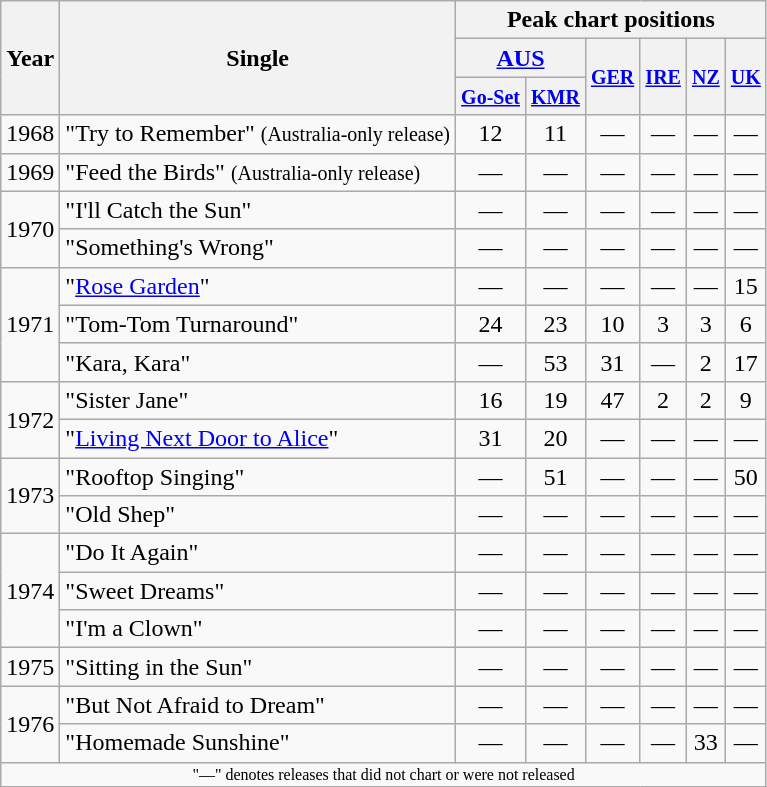<table class="wikitable" style="text-align:center">
<tr>
<th rowspan="3">Year</th>
<th rowspan="3">Single</th>
<th colspan="6">Peak chart positions</th>
</tr>
<tr>
<th colspan="2"><a href='#'>AUS</a></th>
<th rowspan="2"><small><a href='#'>GER</a></small><br></th>
<th rowspan="2"><small><a href='#'>IRE</a></small><br></th>
<th rowspan="2"><small><a href='#'>NZ</a></small><br></th>
<th rowspan="2"><small><a href='#'>UK</a></small><br></th>
</tr>
<tr>
<th><small><a href='#'>Go-Set</a></small></th>
<th><small><a href='#'>KMR</a></small></th>
</tr>
<tr>
<td>1968</td>
<td align="left">"Try to Remember" <small>(Australia-only release)</small></td>
<td>12</td>
<td>11</td>
<td>—</td>
<td>—</td>
<td>—</td>
<td>—</td>
</tr>
<tr>
<td>1969</td>
<td align="left">"Feed the Birds" <small>(Australia-only release)</small></td>
<td>—</td>
<td>—</td>
<td>—</td>
<td>—</td>
<td>—</td>
<td>—</td>
</tr>
<tr>
<td rowspan="2">1970</td>
<td align="left">"I'll Catch the Sun"</td>
<td>—</td>
<td>—</td>
<td>—</td>
<td>—</td>
<td>—</td>
<td>—</td>
</tr>
<tr>
<td align="left">"Something's Wrong"</td>
<td>—</td>
<td>—</td>
<td>—</td>
<td>—</td>
<td>—</td>
<td>—</td>
</tr>
<tr>
<td rowspan="3">1971</td>
<td align="left">"<a href='#'>Rose Garden</a>"</td>
<td>—</td>
<td>—</td>
<td>—</td>
<td>—</td>
<td>—</td>
<td>15</td>
</tr>
<tr>
<td align="left">"Tom-Tom Turnaround"</td>
<td>24</td>
<td>23</td>
<td>10</td>
<td>3</td>
<td>3</td>
<td>6</td>
</tr>
<tr>
<td align="left">"Kara, Kara"</td>
<td>—</td>
<td>53</td>
<td>31</td>
<td>—</td>
<td>2</td>
<td>17</td>
</tr>
<tr>
<td rowspan="2">1972</td>
<td align="left">"Sister Jane"</td>
<td>16</td>
<td>19</td>
<td>47</td>
<td>2</td>
<td>2</td>
<td>9</td>
</tr>
<tr>
<td align="left">"<a href='#'>Living Next Door to Alice</a>"</td>
<td>31</td>
<td>20</td>
<td>—</td>
<td>—</td>
<td>—</td>
<td>—</td>
</tr>
<tr>
<td rowspan="2">1973</td>
<td align="left">"Rooftop Singing"</td>
<td>—</td>
<td>51</td>
<td>—</td>
<td>—</td>
<td>—</td>
<td>50</td>
</tr>
<tr>
<td align="left">"Old Shep"</td>
<td>—</td>
<td>—</td>
<td>—</td>
<td>—</td>
<td>—</td>
<td>—</td>
</tr>
<tr>
<td rowspan="3">1974</td>
<td align="left">"Do It Again"</td>
<td>—</td>
<td>—</td>
<td>—</td>
<td>—</td>
<td>—</td>
<td>—</td>
</tr>
<tr>
<td align="left">"Sweet Dreams"</td>
<td>—</td>
<td>—</td>
<td>—</td>
<td>—</td>
<td>—</td>
<td>—</td>
</tr>
<tr>
<td align="left">"I'm a Clown"</td>
<td>—</td>
<td>—</td>
<td>—</td>
<td>—</td>
<td>—</td>
<td>—</td>
</tr>
<tr>
<td>1975</td>
<td align="left">"Sitting in the Sun"</td>
<td>—</td>
<td>—</td>
<td>—</td>
<td>—</td>
<td>—</td>
<td>—</td>
</tr>
<tr>
<td rowspan="2">1976</td>
<td align="left">"But Not Afraid to Dream"</td>
<td>—</td>
<td>—</td>
<td>—</td>
<td>—</td>
<td>—</td>
<td>—</td>
</tr>
<tr>
<td align="left">"Homemade Sunshine"</td>
<td>—</td>
<td>—</td>
<td>—</td>
<td>—</td>
<td>33</td>
<td>—</td>
</tr>
<tr>
<td colspan="8" style="font-size:8pt">"—" denotes releases that did not chart or were not released</td>
</tr>
</table>
